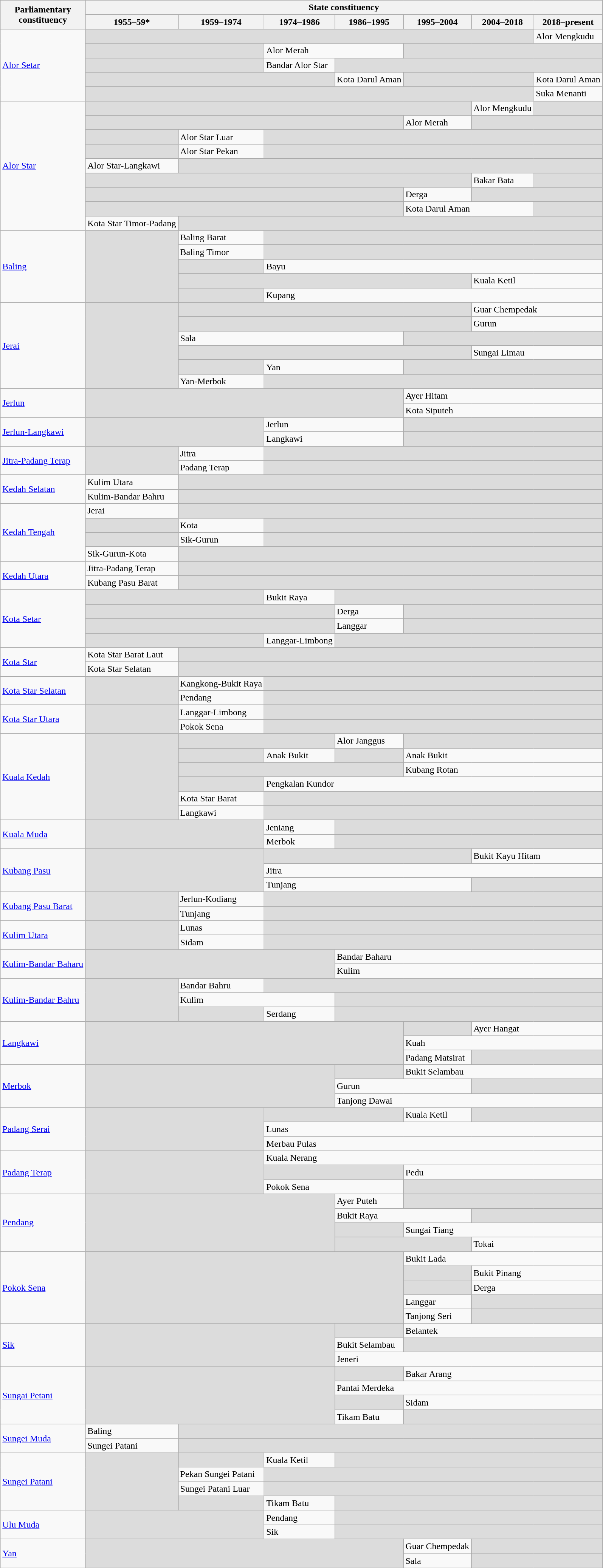<table class=wikitable>
<tr>
<th rowspan=2>Parliamentary<br>constituency</th>
<th colspan=7>State constituency</th>
</tr>
<tr>
<th>1955–59*</th>
<th>1959–1974</th>
<th>1974–1986</th>
<th>1986–1995</th>
<th>1995–2004</th>
<th>2004–2018</th>
<th>2018–present</th>
</tr>
<tr>
<td rowspan=5><a href='#'>Alor Setar</a></td>
<td colspan="6" bgcolor="dcdcdc"></td>
<td>Alor Mengkudu</td>
</tr>
<tr>
<td colspan=2 bgcolor=dcdcdc></td>
<td colspan=2>Alor Merah</td>
<td colspan=3 bgcolor=dcdcdc></td>
</tr>
<tr>
<td colspan=2 bgcolor=dcdcdc></td>
<td>Bandar Alor Star</td>
<td colspan=4 bgcolor=dcdcdc></td>
</tr>
<tr>
<td colspan=3 bgcolor=dcdcdc></td>
<td>Kota Darul Aman</td>
<td colspan=2 bgcolor=dcdcdc></td>
<td>Kota Darul Aman</td>
</tr>
<tr>
<td colspan=6 bgcolor=dcdcdc></td>
<td>Suka Menanti</td>
</tr>
<tr>
<td rowspan=9><a href='#'>Alor Star</a></td>
<td colspan="5" bgcolor="dcdcdc"></td>
<td>Alor Mengkudu</td>
<td bgcolor=dcdcdc></td>
</tr>
<tr>
<td colspan=4 bgcolor=dcdcdc></td>
<td>Alor Merah</td>
<td colspan=2 bgcolor=dcdcdc></td>
</tr>
<tr>
<td bgcolor=dcdcdc></td>
<td>Alor Star Luar</td>
<td colspan=5 bgcolor=dcdcdc></td>
</tr>
<tr>
<td bgcolor=dcdcdc></td>
<td>Alor Star Pekan</td>
<td colspan=5 bgcolor=dcdcdc></td>
</tr>
<tr>
<td>Alor Star-Langkawi</td>
<td colspan=6 bgcolor=dcdcdc></td>
</tr>
<tr>
<td colspan=5 bgcolor=dcdcdc></td>
<td>Bakar Bata</td>
<td bgcolor=dcdcdc></td>
</tr>
<tr>
<td colspan=4 bgcolor=dcdcdc></td>
<td>Derga</td>
<td colspan=2 bgcolor=dcdcdc></td>
</tr>
<tr>
<td colspan=4 bgcolor=dcdcdc></td>
<td colspan=2>Kota Darul Aman</td>
<td bgcolor=dcdcdc></td>
</tr>
<tr>
<td>Kota Star Timor-Padang</td>
<td colspan=6 bgcolor=dcdcdc></td>
</tr>
<tr>
<td rowspan=5><a href='#'>Baling</a></td>
<td rowspan="5" bgcolor="dcdcdc"></td>
<td>Baling Barat</td>
<td colspan=5 bgcolor=dcdcdc></td>
</tr>
<tr>
<td>Baling Timor</td>
<td colspan=5 bgcolor=dcdcdc></td>
</tr>
<tr>
<td bgcolor=dcdcdc></td>
<td colspan=5>Bayu</td>
</tr>
<tr>
<td colspan=4 bgcolor=dcdcdc></td>
<td colspan=2>Kuala Ketil</td>
</tr>
<tr>
<td bgcolor=dcdcdc></td>
<td colspan=5>Kupang</td>
</tr>
<tr>
<td rowspan=6><a href='#'>Jerai</a></td>
<td rowspan="6" bgcolor="dcdcdc"></td>
<td colspan=4 bgcolor=dcdcdc></td>
<td colspan=2>Guar Chempedak</td>
</tr>
<tr>
<td colspan=4 bgcolor=dcdcdc></td>
<td colspan=2>Gurun</td>
</tr>
<tr>
<td colspan=3>Sala</td>
<td colspan=3 bgcolor=dcdcdc></td>
</tr>
<tr>
<td colspan=4 bgcolor=dcdcdc></td>
<td colspan=2>Sungai Limau</td>
</tr>
<tr>
<td bgcolor=dcdcdc></td>
<td colspan=2>Yan</td>
<td colspan=3 bgcolor=dcdcdc></td>
</tr>
<tr>
<td>Yan-Merbok</td>
<td colspan="5" bgcolor="dcdcdc"></td>
</tr>
<tr>
<td rowspan=2><a href='#'>Jerlun</a></td>
<td colspan="4" rowspan="2" bgcolor="dcdcdc"></td>
<td colspan=3>Ayer Hitam</td>
</tr>
<tr>
<td colspan=3>Kota Siputeh</td>
</tr>
<tr>
<td rowspan=2><a href='#'>Jerlun-Langkawi</a></td>
<td colspan="2" rowspan="2" bgcolor="dcdcdc"></td>
<td colspan=2>Jerlun</td>
<td colspan=3 bgcolor=dcdcdc></td>
</tr>
<tr>
<td colspan=2>Langkawi</td>
<td colspan=3 bgcolor=dcdcdc></td>
</tr>
<tr>
<td rowspan=2><a href='#'>Jitra-Padang Terap</a></td>
<td rowspan="2" bgcolor="dcdcdc"></td>
<td>Jitra</td>
<td colspan=5 bgcolor=dcdcdc></td>
</tr>
<tr>
<td>Padang Terap</td>
<td colspan=5 bgcolor=dcdcdc></td>
</tr>
<tr>
<td rowspan=2><a href='#'>Kedah Selatan</a></td>
<td>Kulim Utara</td>
<td colspan=6 bgcolor=dcdcdc></td>
</tr>
<tr>
<td>Kulim-Bandar Bahru</td>
<td colspan=6 bgcolor=dcdcdc></td>
</tr>
<tr>
<td rowspan=4><a href='#'>Kedah Tengah</a></td>
<td>Jerai</td>
<td colspan=6 bgcolor=dcdcdc></td>
</tr>
<tr>
<td bgcolor=dcdcdc></td>
<td>Kota</td>
<td colspan=5 bgcolor=dcdcdc></td>
</tr>
<tr>
<td bgcolor=dcdcdc></td>
<td>Sik-Gurun</td>
<td colspan=5 bgcolor=dcdcdc></td>
</tr>
<tr>
<td>Sik-Gurun-Kota</td>
<td colspan=6 bgcolor=dcdcdc></td>
</tr>
<tr>
<td rowspan=2><a href='#'>Kedah Utara</a></td>
<td>Jitra-Padang Terap</td>
<td colspan=6 bgcolor=dcdcdc></td>
</tr>
<tr>
<td>Kubang Pasu Barat</td>
<td colspan=6 bgcolor=dcdcdc></td>
</tr>
<tr>
<td rowspan="4"><a href='#'>Kota Setar</a></td>
<td colspan="2" bgcolor="dcdcdc"></td>
<td>Bukit Raya</td>
<td colspan=4 bgcolor=dcdcdc></td>
</tr>
<tr>
<td colspan=3 bgcolor=dcdcdc></td>
<td>Derga</td>
<td colspan=3 bgcolor=dcdcdc></td>
</tr>
<tr>
<td colspan=3 bgcolor=dcdcdc></td>
<td>Langgar</td>
<td colspan=3 bgcolor=dcdcdc></td>
</tr>
<tr>
<td colspan=2 bgcolor=dcdcdc></td>
<td>Langgar-Limbong</td>
<td colspan=4 bgcolor=dcdcdc></td>
</tr>
<tr>
<td rowspan="2"><a href='#'>Kota Star</a></td>
<td>Kota Star Barat Laut</td>
<td colspan="6" bgcolor="dcdcdc"></td>
</tr>
<tr>
<td>Kota Star Selatan</td>
<td colspan="6" bgcolor="dcdcdc"></td>
</tr>
<tr>
<td rowspan=2><a href='#'>Kota Star Selatan</a></td>
<td rowspan="2" bgcolor="dcdcdc"></td>
<td>Kangkong-Bukit Raya</td>
<td colspan=5 bgcolor=dcdcdc></td>
</tr>
<tr>
<td>Pendang</td>
<td colspan=5 bgcolor=dcdcdc></td>
</tr>
<tr>
<td rowspan=2><a href='#'>Kota Star Utara</a></td>
<td rowspan="2" bgcolor="dcdcdc"></td>
<td>Langgar-Limbong</td>
<td colspan=5 bgcolor=dcdcdc></td>
</tr>
<tr>
<td>Pokok Sena</td>
<td colspan=5 bgcolor=dcdcdc></td>
</tr>
<tr>
<td rowspan=6><a href='#'>Kuala Kedah</a></td>
<td rowspan="6" bgcolor="dcdcdc"></td>
<td colspan=2 bgcolor=dcdcdc></td>
<td>Alor Janggus</td>
<td colspan=3 bgcolor=dcdcdc></td>
</tr>
<tr>
<td bgcolor=dcdcdc></td>
<td>Anak Bukit</td>
<td bgcolor=dcdcdc></td>
<td colspan=3>Anak Bukit</td>
</tr>
<tr>
<td colspan=3 bgcolor=dcdcdc></td>
<td colspan=3>Kubang Rotan</td>
</tr>
<tr>
<td bgcolor=dcdcdc></td>
<td colspan=5>Pengkalan Kundor</td>
</tr>
<tr>
<td>Kota Star Barat</td>
<td colspan=5 bgcolor=dcdcdc></td>
</tr>
<tr>
<td>Langkawi</td>
<td colspan=5 bgcolor=dcdcdc></td>
</tr>
<tr>
<td rowspan=2><a href='#'>Kuala Muda</a></td>
<td colspan="2" rowspan="2" bgcolor="dcdcdc"></td>
<td>Jeniang</td>
<td colspan=4 bgcolor=dcdcdc></td>
</tr>
<tr>
<td>Merbok</td>
<td colspan=4 bgcolor=dcdcdc></td>
</tr>
<tr>
<td rowspan=3><a href='#'>Kubang Pasu</a></td>
<td colspan="2" rowspan="3" bgcolor="dcdcdc"></td>
<td colspan=3 bgcolor=dcdcdc></td>
<td colspan=2>Bukit Kayu Hitam</td>
</tr>
<tr>
<td colspan=5>Jitra</td>
</tr>
<tr>
<td colspan=3>Tunjang</td>
<td colspan=2 bgcolor=dcdcdc></td>
</tr>
<tr>
<td rowspan=2><a href='#'>Kubang Pasu Barat</a></td>
<td rowspan="2" bgcolor="dcdcdc"></td>
<td>Jerlun-Kodiang</td>
<td colspan=5 bgcolor=dcdcdc></td>
</tr>
<tr>
<td>Tunjang</td>
<td colspan=5 bgcolor=dcdcdc></td>
</tr>
<tr>
<td rowspan=2><a href='#'>Kulim Utara</a></td>
<td rowspan="2" bgcolor="dcdcdc"></td>
<td>Lunas</td>
<td colspan=5 bgcolor=dcdcdc></td>
</tr>
<tr>
<td>Sidam</td>
<td colspan=5 bgcolor=dcdcdc></td>
</tr>
<tr>
<td rowspan=2><a href='#'>Kulim-Bandar Baharu</a></td>
<td colspan="3" rowspan="2" bgcolor="dcdcdc"></td>
<td colspan=4>Bandar Baharu</td>
</tr>
<tr>
<td colspan=4>Kulim</td>
</tr>
<tr>
<td rowspan=3><a href='#'>Kulim-Bandar Bahru</a></td>
<td rowspan="3" bgcolor="dcdcdc"></td>
<td>Bandar Bahru</td>
<td colspan=5 bgcolor=dcdcdc></td>
</tr>
<tr>
<td colspan=2>Kulim</td>
<td colspan=4 bgcolor=dcdcdc></td>
</tr>
<tr>
<td bgcolor=dcdcdc></td>
<td>Serdang</td>
<td colspan=4 bgcolor=dcdcdc></td>
</tr>
<tr>
<td rowspan=3><a href='#'>Langkawi</a></td>
<td colspan="4" rowspan="3" bgcolor="dcdcdc"></td>
<td bgcolor=dcdcdc></td>
<td colspan=2>Ayer Hangat</td>
</tr>
<tr>
<td colspan=3>Kuah</td>
</tr>
<tr>
<td>Padang Matsirat</td>
<td colspan=2 bgcolor=dcdcdc></td>
</tr>
<tr>
<td rowspan=3><a href='#'>Merbok</a></td>
<td colspan="3" rowspan="3" bgcolor="dcdcdc"></td>
<td bgcolor=dcdcdc></td>
<td colspan=3>Bukit Selambau</td>
</tr>
<tr>
<td colspan=2>Gurun</td>
<td colspan=2 bgcolor=dcdcdc></td>
</tr>
<tr>
<td colspan=4>Tanjong Dawai</td>
</tr>
<tr>
<td rowspan=3><a href='#'>Padang Serai</a></td>
<td colspan="2" rowspan="3" bgcolor="dcdcdc"></td>
<td colspan=2 bgcolor=dcdcdc></td>
<td>Kuala Ketil</td>
<td colspan=2 bgcolor=dcdcdc></td>
</tr>
<tr>
<td colspan=5>Lunas</td>
</tr>
<tr>
<td colspan=5>Merbau Pulas</td>
</tr>
<tr>
<td rowspan=3><a href='#'>Padang Terap</a></td>
<td colspan="2" rowspan="3" bgcolor="dcdcdc"></td>
<td colspan=5>Kuala Nerang</td>
</tr>
<tr>
<td colspan=2 bgcolor=dcdcdc></td>
<td colspan=3>Pedu</td>
</tr>
<tr>
<td colspan=2>Pokok Sena</td>
<td colspan=3 bgcolor=dcdcdc></td>
</tr>
<tr>
<td rowspan=4><a href='#'>Pendang</a></td>
<td colspan="3" rowspan="4" bgcolor="dcdcdc"></td>
<td>Ayer Puteh</td>
<td colspan=3 bgcolor=dcdcdc></td>
</tr>
<tr>
<td colspan=2>Bukit Raya</td>
<td colspan=2 bgcolor=dcdcdc></td>
</tr>
<tr>
<td bgcolor=dcdcdc></td>
<td colspan=3>Sungai Tiang</td>
</tr>
<tr>
<td colspan=2 bgcolor=dcdcdc></td>
<td colspan=2>Tokai</td>
</tr>
<tr>
<td rowspan=5><a href='#'>Pokok Sena</a></td>
<td colspan="4" rowspan="5" bgcolor="dcdcdc"></td>
<td colspan=3>Bukit Lada</td>
</tr>
<tr>
<td bgcolor=dcdcdc></td>
<td colspan=2>Bukit Pinang</td>
</tr>
<tr>
<td bgcolor=dcdcdc></td>
<td colspan=2>Derga</td>
</tr>
<tr>
<td>Langgar</td>
<td colspan=2 bgcolor=dcdcdc></td>
</tr>
<tr>
<td>Tanjong Seri</td>
<td colspan=2 bgcolor=dcdcdc></td>
</tr>
<tr>
<td rowspan=3><a href='#'>Sik</a></td>
<td colspan="3" rowspan="3" bgcolor="dcdcdc"></td>
<td bgcolor=dcdcdc></td>
<td colspan=3>Belantek</td>
</tr>
<tr>
<td>Bukit Selambau</td>
<td colspan="3" bgcolor="dcdcdc"></td>
</tr>
<tr>
<td colspan=4>Jeneri</td>
</tr>
<tr>
<td rowspan=4><a href='#'>Sungai Petani</a></td>
<td colspan="3" rowspan="4" bgcolor="dcdcdc"></td>
<td bgcolor=dcdcdc></td>
<td colspan=3>Bakar Arang</td>
</tr>
<tr>
<td colspan=4>Pantai Merdeka</td>
</tr>
<tr>
<td bgcolor=dcdcdc></td>
<td colspan=3>Sidam</td>
</tr>
<tr>
<td>Tikam Batu</td>
<td colspan=3 bgcolor=dcdcdc></td>
</tr>
<tr>
<td rowspan=2><a href='#'>Sungei Muda</a></td>
<td>Baling</td>
<td colspan=6 bgcolor=dcdcdc></td>
</tr>
<tr>
<td>Sungei Patani</td>
<td colspan=6 bgcolor=dcdcdc></td>
</tr>
<tr>
<td rowspan=4><a href='#'>Sungei Patani</a></td>
<td rowspan="4" bgcolor="dcdcdc"></td>
<td bgcolor=dcdcdc></td>
<td>Kuala Ketil</td>
<td colspan=4 bgcolor=dcdcdc></td>
</tr>
<tr>
<td>Pekan Sungei Patani</td>
<td colspan=5 bgcolor=dcdcdc></td>
</tr>
<tr>
<td>Sungei Patani Luar</td>
<td colspan=5 bgcolor=dcdcdc></td>
</tr>
<tr>
<td bgcolor=dcdcdc></td>
<td>Tikam Batu</td>
<td colspan=4 bgcolor=dcdcdc></td>
</tr>
<tr>
<td rowspan=2><a href='#'>Ulu Muda</a></td>
<td colspan="2" rowspan="2" bgcolor="dcdcdc"></td>
<td>Pendang</td>
<td colspan=4 bgcolor=dcdcdc></td>
</tr>
<tr>
<td>Sik</td>
<td colspan=4 bgcolor=dcdcdc></td>
</tr>
<tr>
<td rowspan=2><a href='#'>Yan</a></td>
<td colspan="4" rowspan="2" bgcolor="dcdcdc"></td>
<td>Guar Chempedak</td>
<td colspan=2 bgcolor=dcdcdc></td>
</tr>
<tr>
<td>Sala</td>
<td colspan=2 bgcolor=dcdcdc></td>
</tr>
</table>
